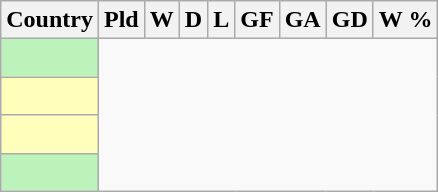<table class="wikitable sortable" style="text-align:center">
<tr>
<th>Country</th>
<th>Pld</th>
<th>W</th>
<th>D</th>
<th>L</th>
<th>GF</th>
<th>GA</th>
<th>GD</th>
<th>W %</th>
</tr>
<tr bgcolor="#bbf3bb">
<td style="text-align:left"><br></td>
</tr>
<tr bgcolor="#ffffbb">
<td style="text-align:left"><br></td>
</tr>
<tr bgcolor="#ffffbb">
<td style="text-align:left"><br></td>
</tr>
<tr bgcolor="#bbf3bb">
<td style="text-align:left"><br></td>
</tr>
</table>
